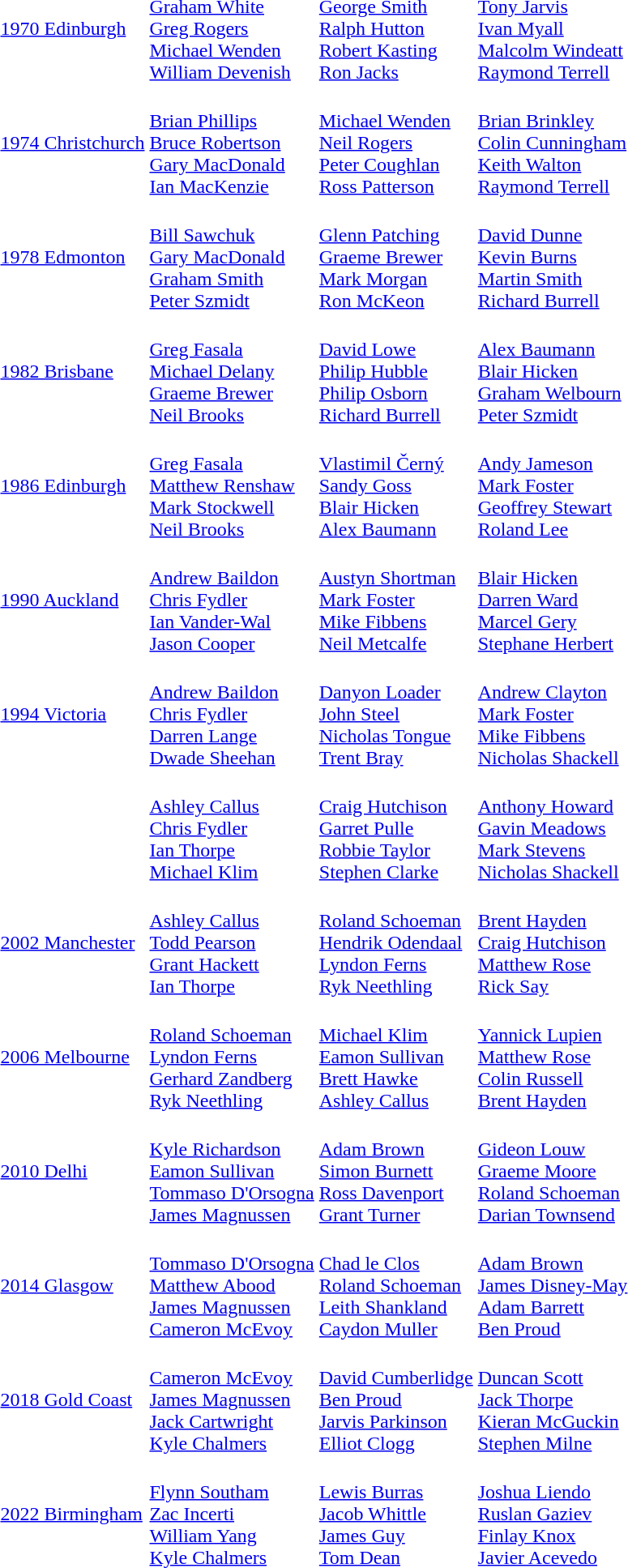<table>
<tr>
<td><a href='#'>1970 Edinburgh</a></td>
<td valign=top><br><a href='#'>Graham White</a><br><a href='#'>Greg Rogers</a><br><a href='#'>Michael Wenden</a><br><a href='#'>William Devenish</a></td>
<td valign=top><br><a href='#'>George Smith</a><br><a href='#'>Ralph Hutton</a><br><a href='#'>Robert Kasting</a><br><a href='#'>Ron Jacks</a></td>
<td valign=top><br><a href='#'>Tony Jarvis</a><br><a href='#'>Ivan Myall</a><br><a href='#'>Malcolm Windeatt</a><br><a href='#'>Raymond Terrell</a></td>
</tr>
<tr>
<td><a href='#'>1974 Christchurch</a></td>
<td valign=top><br><a href='#'>Brian Phillips</a><br><a href='#'>Bruce Robertson</a><br><a href='#'>Gary MacDonald</a><br><a href='#'>Ian MacKenzie</a></td>
<td valign=top><br><a href='#'>Michael Wenden</a><br><a href='#'>Neil Rogers</a><br><a href='#'>Peter Coughlan</a><br><a href='#'>Ross Patterson</a></td>
<td valign=top><br><a href='#'>Brian Brinkley</a><br><a href='#'>Colin Cunningham</a><br><a href='#'>Keith Walton</a><br><a href='#'>Raymond Terrell</a></td>
</tr>
<tr>
<td><a href='#'>1978 Edmonton</a></td>
<td valign=top><br><a href='#'>Bill Sawchuk</a><br><a href='#'>Gary MacDonald</a><br><a href='#'>Graham Smith</a><br><a href='#'>Peter Szmidt</a></td>
<td valign=top><br><a href='#'>Glenn Patching</a><br><a href='#'>Graeme Brewer</a><br><a href='#'>Mark Morgan</a><br><a href='#'>Ron McKeon</a></td>
<td valign=top><br><a href='#'>David Dunne</a><br><a href='#'>Kevin Burns</a><br><a href='#'>Martin Smith</a><br><a href='#'>Richard Burrell</a></td>
</tr>
<tr>
<td><a href='#'>1982 Brisbane</a></td>
<td valign=top><br><a href='#'>Greg Fasala</a><br><a href='#'>Michael Delany</a><br><a href='#'>Graeme Brewer</a><br><a href='#'>Neil Brooks</a></td>
<td valign=top><br><a href='#'>David Lowe</a><br><a href='#'>Philip Hubble</a><br><a href='#'>Philip Osborn</a><br><a href='#'>Richard Burrell</a></td>
<td valign=top><br><a href='#'>Alex Baumann</a><br><a href='#'>Blair Hicken</a><br><a href='#'>Graham Welbourn</a><br><a href='#'>Peter Szmidt</a></td>
</tr>
<tr>
<td><a href='#'>1986 Edinburgh</a></td>
<td valign=top><br><a href='#'>Greg Fasala</a><br><a href='#'>Matthew Renshaw</a><br><a href='#'>Mark Stockwell</a><br><a href='#'>Neil Brooks</a></td>
<td valign=top><br><a href='#'>Vlastimil Černý</a><br><a href='#'>Sandy Goss</a><br><a href='#'>Blair Hicken</a><br><a href='#'>Alex Baumann</a></td>
<td valign=top><br><a href='#'>Andy Jameson</a><br><a href='#'>Mark Foster</a><br><a href='#'>Geoffrey Stewart</a><br><a href='#'>Roland Lee</a></td>
</tr>
<tr>
<td><a href='#'>1990 Auckland</a></td>
<td valign=top><br><a href='#'>Andrew Baildon</a><br><a href='#'>Chris Fydler</a><br><a href='#'>Ian Vander-Wal</a><br><a href='#'>Jason Cooper</a></td>
<td valign=top><br><a href='#'>Austyn Shortman</a><br><a href='#'>Mark Foster</a><br><a href='#'>Mike Fibbens</a><br><a href='#'>Neil Metcalfe</a></td>
<td valign=top><br><a href='#'>Blair Hicken</a><br><a href='#'>Darren Ward</a><br><a href='#'>Marcel Gery</a><br><a href='#'>Stephane Herbert</a></td>
</tr>
<tr>
<td><a href='#'>1994 Victoria</a></td>
<td valign=top><br><a href='#'>Andrew Baildon</a><br><a href='#'>Chris Fydler</a><br><a href='#'>Darren Lange</a><br><a href='#'>Dwade Sheehan</a></td>
<td valign=top><br><a href='#'>Danyon Loader</a><br><a href='#'>John Steel</a><br><a href='#'>Nicholas Tongue</a><br><a href='#'>Trent Bray</a></td>
<td valign=top><br><a href='#'>Andrew Clayton</a><br><a href='#'>Mark Foster</a><br><a href='#'>Mike Fibbens</a><br><a href='#'>Nicholas Shackell</a></td>
</tr>
<tr>
<td></td>
<td valign=top><br><a href='#'>Ashley Callus</a><br><a href='#'>Chris Fydler</a><br><a href='#'>Ian Thorpe</a><br><a href='#'>Michael Klim</a></td>
<td valign=top><br><a href='#'>Craig Hutchison</a><br><a href='#'>Garret Pulle</a><br><a href='#'>Robbie Taylor</a><br><a href='#'>Stephen Clarke</a></td>
<td valign=top><br><a href='#'>Anthony Howard</a><br><a href='#'>Gavin Meadows</a><br><a href='#'>Mark Stevens</a><br><a href='#'>Nicholas Shackell</a></td>
</tr>
<tr>
<td><a href='#'>2002 Manchester</a><br></td>
<td valign=top><br><a href='#'>Ashley Callus</a><br><a href='#'>Todd Pearson</a><br><a href='#'>Grant Hackett</a><br><a href='#'>Ian Thorpe</a></td>
<td valign=top><br><a href='#'>Roland Schoeman</a><br><a href='#'>Hendrik Odendaal</a><br><a href='#'>Lyndon Ferns</a><br><a href='#'>Ryk Neethling</a></td>
<td valign=top><br><a href='#'>Brent Hayden</a><br><a href='#'>Craig Hutchison</a><br><a href='#'>Matthew Rose</a><br><a href='#'>Rick Say</a></td>
</tr>
<tr>
<td><a href='#'>2006 Melbourne</a><br></td>
<td valign=top><br><a href='#'>Roland Schoeman</a><br><a href='#'>Lyndon Ferns</a><br><a href='#'>Gerhard Zandberg</a><br><a href='#'>Ryk Neethling</a></td>
<td valign=top><br><a href='#'>Michael Klim</a><br><a href='#'>Eamon Sullivan</a><br><a href='#'>Brett Hawke</a><br><a href='#'>Ashley Callus</a></td>
<td valign=top><br><a href='#'>Yannick Lupien</a><br><a href='#'>Matthew Rose</a><br><a href='#'>Colin Russell</a><br><a href='#'>Brent Hayden</a></td>
</tr>
<tr>
<td><a href='#'>2010 Delhi</a><br></td>
<td valign=top><br><a href='#'>Kyle Richardson</a><br><a href='#'>Eamon Sullivan</a><br><a href='#'>Tommaso D'Orsogna</a><br><a href='#'>James Magnussen</a></td>
<td valign=top><br><a href='#'>Adam Brown</a><br><a href='#'>Simon Burnett</a><br><a href='#'>Ross Davenport</a><br><a href='#'>Grant Turner</a></td>
<td valign=top><br><a href='#'>Gideon Louw</a><br><a href='#'>Graeme Moore</a><br><a href='#'>Roland Schoeman</a><br><a href='#'>Darian Townsend</a></td>
</tr>
<tr>
<td><a href='#'>2014 Glasgow</a><br></td>
<td valign=top><br><a href='#'>Tommaso D'Orsogna</a><br><a href='#'>Matthew Abood</a><br><a href='#'>James Magnussen</a><br><a href='#'>Cameron McEvoy</a></td>
<td valign=top><br><a href='#'>Chad le Clos</a><br><a href='#'>Roland Schoeman</a><br><a href='#'>Leith Shankland</a><br><a href='#'>Caydon Muller</a></td>
<td valign=top><br><a href='#'>Adam Brown</a><br><a href='#'>James Disney-May</a><br><a href='#'>Adam Barrett</a><br><a href='#'>Ben Proud</a></td>
</tr>
<tr>
<td><a href='#'>2018 Gold Coast</a><br></td>
<td valign=top><br><a href='#'>Cameron McEvoy</a><br><a href='#'>James Magnussen</a><br><a href='#'>Jack Cartwright</a><br><a href='#'>Kyle Chalmers</a></td>
<td valign=top><br><a href='#'>David Cumberlidge</a><br><a href='#'>Ben Proud</a><br><a href='#'>Jarvis Parkinson</a><br><a href='#'>Elliot Clogg</a></td>
<td valign=top><br><a href='#'>Duncan Scott</a><br><a href='#'>Jack Thorpe</a><br><a href='#'>Kieran McGuckin</a><br><a href='#'>Stephen Milne</a></td>
</tr>
<tr>
<td><a href='#'>2022 Birmingham</a><br></td>
<td valign=top><br><a href='#'>Flynn Southam</a> <br><a href='#'>Zac Incerti</a><br><a href='#'>William Yang</a> <br><a href='#'>Kyle Chalmers</a></td>
<td valign=top><br><a href='#'>Lewis Burras</a>  <br><a href='#'>Jacob Whittle</a>  <br><a href='#'>James Guy</a>  <br><a href='#'>Tom Dean</a></td>
<td valign=top><br><a href='#'>Joshua Liendo</a>  <br><a href='#'>Ruslan Gaziev</a>  <br><a href='#'>Finlay Knox</a>  <br><a href='#'>Javier Acevedo</a></td>
</tr>
</table>
